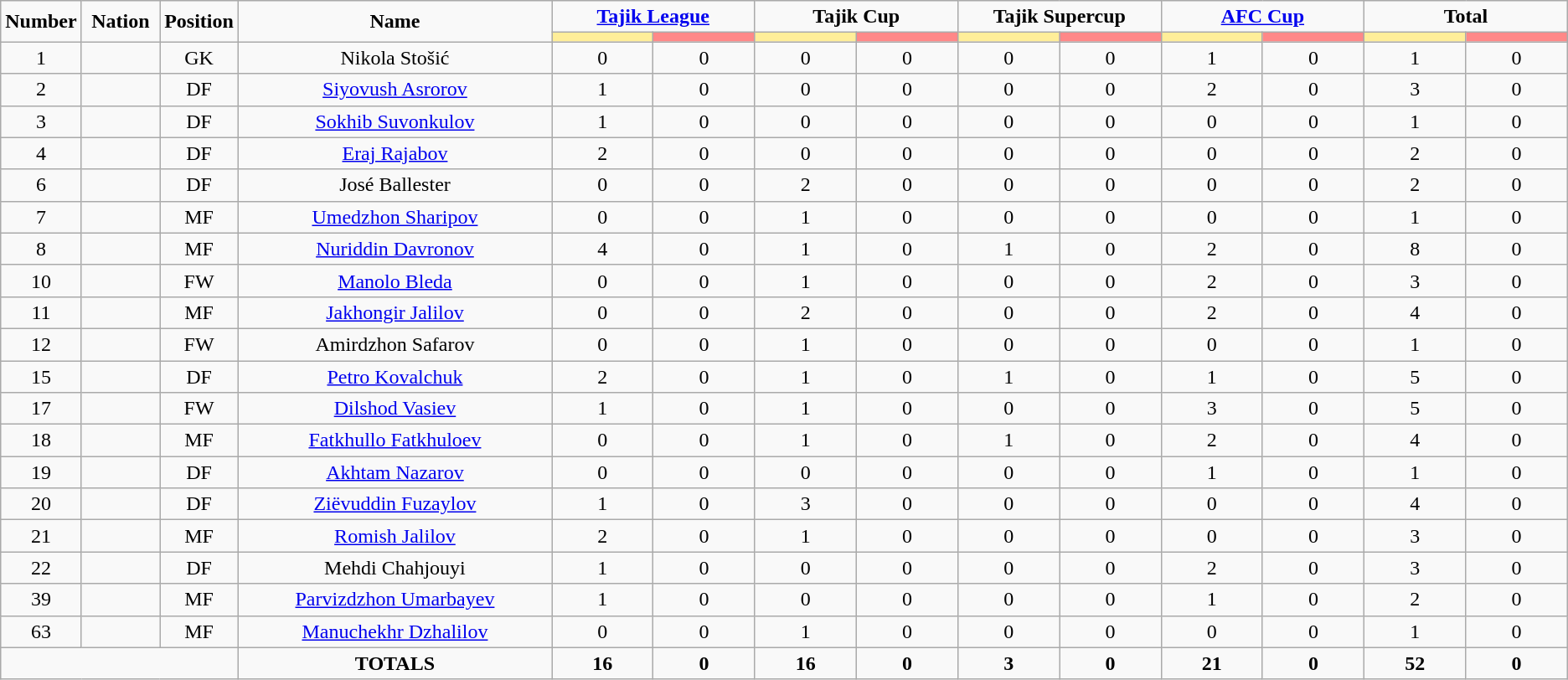<table class="wikitable" style="text-align:center;">
<tr>
<td rowspan=2  style="width:5%; text-align:center;"><strong>Number</strong></td>
<td rowspan=2  style="width:5%; text-align:center;"><strong>Nation</strong></td>
<td rowspan=2  style="width:5%; text-align:center;"><strong>Position</strong></td>
<td rowspan=2  style="width:20%; text-align:center;"><strong>Name</strong></td>
<td colspan=2 style="text-align:center;"><strong><a href='#'>Tajik League</a></strong></td>
<td colspan=2 style="text-align:center;"><strong>Tajik Cup</strong></td>
<td colspan=2 style="text-align:center;"><strong>Tajik Supercup</strong></td>
<td colspan=2 style="text-align:center;"><strong><a href='#'>AFC Cup</a></strong></td>
<td colspan=2 style="text-align:center;"><strong>Total</strong></td>
</tr>
<tr>
<th style="width:60px; background:#fe9;"></th>
<th style="width:60px; background:#ff8888;"></th>
<th style="width:60px; background:#fe9;"></th>
<th style="width:60px; background:#ff8888;"></th>
<th style="width:60px; background:#fe9;"></th>
<th style="width:60px; background:#ff8888;"></th>
<th style="width:60px; background:#fe9;"></th>
<th style="width:60px; background:#ff8888;"></th>
<th style="width:60px; background:#fe9;"></th>
<th style="width:60px; background:#ff8888;"></th>
</tr>
<tr>
<td>1</td>
<td></td>
<td>GK</td>
<td>Nikola Stošić</td>
<td>0</td>
<td>0</td>
<td>0</td>
<td>0</td>
<td>0</td>
<td>0</td>
<td>1</td>
<td>0</td>
<td>1</td>
<td>0</td>
</tr>
<tr>
<td>2</td>
<td></td>
<td>DF</td>
<td><a href='#'>Siyovush Asrorov</a></td>
<td>1</td>
<td>0</td>
<td>0</td>
<td>0</td>
<td>0</td>
<td>0</td>
<td>2</td>
<td>0</td>
<td>3</td>
<td>0</td>
</tr>
<tr>
<td>3</td>
<td></td>
<td>DF</td>
<td><a href='#'>Sokhib Suvonkulov</a></td>
<td>1</td>
<td>0</td>
<td>0</td>
<td>0</td>
<td>0</td>
<td>0</td>
<td>0</td>
<td>0</td>
<td>1</td>
<td>0</td>
</tr>
<tr>
<td>4</td>
<td></td>
<td>DF</td>
<td><a href='#'>Eraj Rajabov</a></td>
<td>2</td>
<td>0</td>
<td>0</td>
<td>0</td>
<td>0</td>
<td>0</td>
<td>0</td>
<td>0</td>
<td>2</td>
<td>0</td>
</tr>
<tr>
<td>6</td>
<td></td>
<td>DF</td>
<td>José Ballester</td>
<td>0</td>
<td>0</td>
<td>2</td>
<td>0</td>
<td>0</td>
<td>0</td>
<td>0</td>
<td>0</td>
<td>2</td>
<td>0</td>
</tr>
<tr>
<td>7</td>
<td></td>
<td>MF</td>
<td><a href='#'>Umedzhon Sharipov</a></td>
<td>0</td>
<td>0</td>
<td>1</td>
<td>0</td>
<td>0</td>
<td>0</td>
<td>0</td>
<td>0</td>
<td>1</td>
<td>0</td>
</tr>
<tr>
<td>8</td>
<td></td>
<td>MF</td>
<td><a href='#'>Nuriddin Davronov</a></td>
<td>4</td>
<td>0</td>
<td>1</td>
<td>0</td>
<td>1</td>
<td>0</td>
<td>2</td>
<td>0</td>
<td>8</td>
<td>0</td>
</tr>
<tr>
<td>10</td>
<td></td>
<td>FW</td>
<td><a href='#'>Manolo Bleda</a></td>
<td>0</td>
<td>0</td>
<td>1</td>
<td>0</td>
<td>0</td>
<td>0</td>
<td>2</td>
<td>0</td>
<td>3</td>
<td>0</td>
</tr>
<tr>
<td>11</td>
<td></td>
<td>MF</td>
<td><a href='#'>Jakhongir Jalilov</a></td>
<td>0</td>
<td>0</td>
<td>2</td>
<td>0</td>
<td>0</td>
<td>0</td>
<td>2</td>
<td>0</td>
<td>4</td>
<td>0</td>
</tr>
<tr>
<td>12</td>
<td></td>
<td>FW</td>
<td>Amirdzhon Safarov</td>
<td>0</td>
<td>0</td>
<td>1</td>
<td>0</td>
<td>0</td>
<td>0</td>
<td>0</td>
<td>0</td>
<td>1</td>
<td>0</td>
</tr>
<tr>
<td>15</td>
<td></td>
<td>DF</td>
<td><a href='#'>Petro Kovalchuk</a></td>
<td>2</td>
<td>0</td>
<td>1</td>
<td>0</td>
<td>1</td>
<td>0</td>
<td>1</td>
<td>0</td>
<td>5</td>
<td>0</td>
</tr>
<tr>
<td>17</td>
<td></td>
<td>FW</td>
<td><a href='#'>Dilshod Vasiev</a></td>
<td>1</td>
<td>0</td>
<td>1</td>
<td>0</td>
<td>0</td>
<td>0</td>
<td>3</td>
<td>0</td>
<td>5</td>
<td>0</td>
</tr>
<tr>
<td>18</td>
<td></td>
<td>MF</td>
<td><a href='#'>Fatkhullo Fatkhuloev</a></td>
<td>0</td>
<td>0</td>
<td>1</td>
<td>0</td>
<td>1</td>
<td>0</td>
<td>2</td>
<td>0</td>
<td>4</td>
<td>0</td>
</tr>
<tr>
<td>19</td>
<td></td>
<td>DF</td>
<td><a href='#'>Akhtam Nazarov</a></td>
<td>0</td>
<td>0</td>
<td>0</td>
<td>0</td>
<td>0</td>
<td>0</td>
<td>1</td>
<td>0</td>
<td>1</td>
<td>0</td>
</tr>
<tr>
<td>20</td>
<td></td>
<td>DF</td>
<td><a href='#'>Ziёvuddin Fuzaylov</a></td>
<td>1</td>
<td>0</td>
<td>3</td>
<td>0</td>
<td>0</td>
<td>0</td>
<td>0</td>
<td>0</td>
<td>4</td>
<td>0</td>
</tr>
<tr>
<td>21</td>
<td></td>
<td>MF</td>
<td><a href='#'>Romish Jalilov</a></td>
<td>2</td>
<td>0</td>
<td>1</td>
<td>0</td>
<td>0</td>
<td>0</td>
<td>0</td>
<td>0</td>
<td>3</td>
<td>0</td>
</tr>
<tr>
<td>22</td>
<td></td>
<td>DF</td>
<td>Mehdi Chahjouyi</td>
<td>1</td>
<td>0</td>
<td>0</td>
<td>0</td>
<td>0</td>
<td>0</td>
<td>2</td>
<td>0</td>
<td>3</td>
<td>0</td>
</tr>
<tr>
<td>39</td>
<td></td>
<td>MF</td>
<td><a href='#'>Parvizdzhon Umarbayev</a></td>
<td>1</td>
<td>0</td>
<td>0</td>
<td>0</td>
<td>0</td>
<td>0</td>
<td>1</td>
<td>0</td>
<td>2</td>
<td>0</td>
</tr>
<tr>
<td>63</td>
<td></td>
<td>MF</td>
<td><a href='#'>Manuchekhr Dzhalilov</a></td>
<td>0</td>
<td>0</td>
<td>1</td>
<td>0</td>
<td>0</td>
<td>0</td>
<td>0</td>
<td>0</td>
<td>1</td>
<td>0</td>
</tr>
<tr>
<td colspan=3></td>
<td><strong>TOTALS</strong></td>
<td><strong>16</strong></td>
<td><strong>0</strong></td>
<td><strong>16</strong></td>
<td><strong>0</strong></td>
<td><strong>3</strong></td>
<td><strong>0</strong></td>
<td><strong>21</strong></td>
<td><strong>0</strong></td>
<td><strong>52</strong></td>
<td><strong>0</strong></td>
</tr>
</table>
